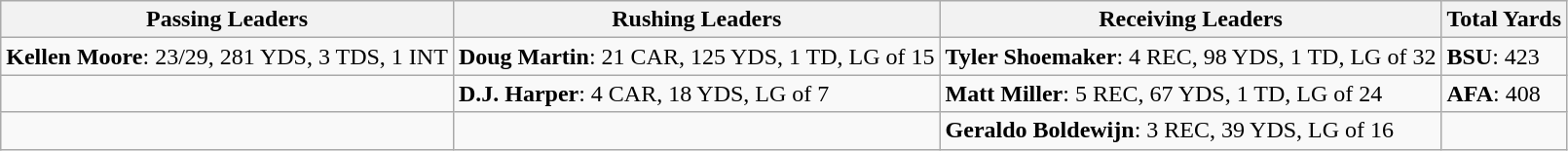<table class="wikitable">
<tr>
<th>Passing Leaders</th>
<th>Rushing Leaders</th>
<th>Receiving Leaders</th>
<th>Total Yards</th>
</tr>
<tr>
<td><strong>Kellen Moore</strong>: 23/29, 281 YDS, 3 TDS, 1 INT</td>
<td><strong>Doug Martin</strong>: 21 CAR, 125 YDS, 1 TD, LG of 15</td>
<td><strong>Tyler Shoemaker</strong>: 4 REC, 98 YDS, 1 TD, LG of 32</td>
<td><strong>BSU</strong>: 423</td>
</tr>
<tr>
<td></td>
<td><strong>D.J. Harper</strong>: 4 CAR, 18 YDS, LG of 7</td>
<td><strong>Matt Miller</strong>: 5 REC, 67 YDS, 1 TD, LG of 24</td>
<td><strong>AFA</strong>: 408</td>
</tr>
<tr>
<td></td>
<td></td>
<td><strong>Geraldo Boldewijn</strong>: 3 REC, 39 YDS, LG of 16</td>
<td></td>
</tr>
</table>
